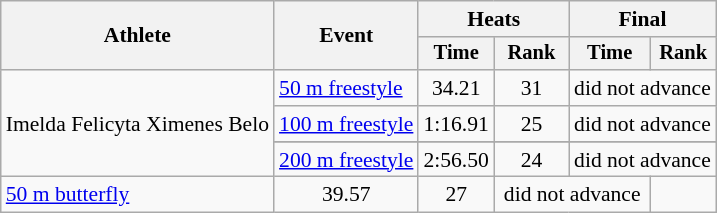<table class=wikitable style=font-size:90%;text-align:center>
<tr>
<th rowspan="2">Athlete</th>
<th rowspan="2">Event</th>
<th colspan="2">Heats</th>
<th colspan="2">Final</th>
</tr>
<tr style="font-size:95%">
<th>Time</th>
<th>Rank</th>
<th>Time</th>
<th>Rank</th>
</tr>
<tr>
<td align=left rowspan=4>Imelda Felicyta Ximenes Belo</td>
<td align=left><a href='#'>50 m freestyle</a></td>
<td>34.21</td>
<td>31</td>
<td colspan=2>did not advance</td>
</tr>
<tr>
<td align=left><a href='#'>100 m freestyle</a></td>
<td>1:16.91</td>
<td>25</td>
<td colspan=2>did not advance</td>
</tr>
<tr>
</tr>
<tr>
<td align=left><a href='#'>200 m freestyle</a></td>
<td>2:56.50</td>
<td>24</td>
<td colspan=2>did not advance</td>
</tr>
<tr>
<td align=left><a href='#'>50 m butterfly</a></td>
<td>39.57</td>
<td>27</td>
<td colspan=2>did not advance</td>
</tr>
</table>
